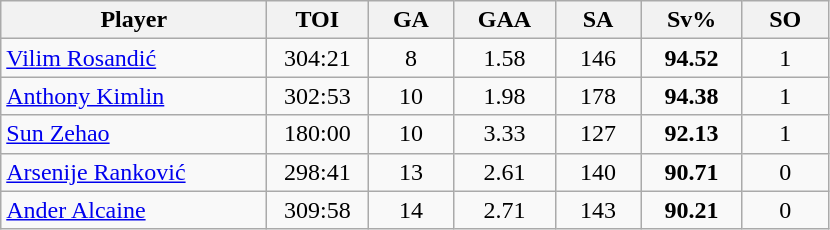<table class="wikitable sortable" style="text-align:center;">
<tr>
<th style="width:170px;">Player</th>
<th style="width:60px;">TOI</th>
<th style="width:50px;">GA</th>
<th style="width:60px;">GAA</th>
<th style="width:50px;">SA</th>
<th style="width:60px;">Sv%</th>
<th style="width:50px;">SO</th>
</tr>
<tr>
<td style="text-align:left;"> <a href='#'>Vilim Rosandić</a></td>
<td>304:21</td>
<td>8</td>
<td>1.58</td>
<td>146</td>
<td><strong>94.52</strong></td>
<td>1</td>
</tr>
<tr>
<td style="text-align:left;"> <a href='#'>Anthony Kimlin</a></td>
<td>302:53</td>
<td>10</td>
<td>1.98</td>
<td>178</td>
<td><strong>94.38</strong></td>
<td>1</td>
</tr>
<tr>
<td style="text-align:left;"> <a href='#'>Sun Zehao</a></td>
<td>180:00</td>
<td>10</td>
<td>3.33</td>
<td>127</td>
<td><strong>92.13</strong></td>
<td>1</td>
</tr>
<tr>
<td style="text-align:left;"> <a href='#'>Arsenije Ranković</a></td>
<td>298:41</td>
<td>13</td>
<td>2.61</td>
<td>140</td>
<td><strong>90.71</strong></td>
<td>0</td>
</tr>
<tr>
<td style="text-align:left;"> <a href='#'>Ander Alcaine</a></td>
<td>309:58</td>
<td>14</td>
<td>2.71</td>
<td>143</td>
<td><strong>90.21</strong></td>
<td>0</td>
</tr>
</table>
